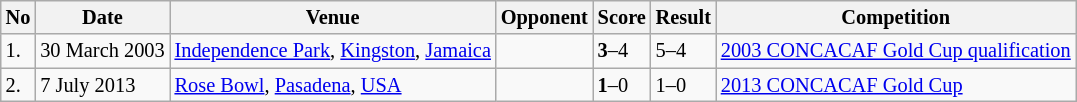<table class="wikitable" style="font-size:85%;">
<tr>
<th>No</th>
<th>Date</th>
<th>Venue</th>
<th>Opponent</th>
<th>Score</th>
<th>Result</th>
<th>Competition</th>
</tr>
<tr>
<td>1.</td>
<td>30 March 2003</td>
<td><a href='#'>Independence Park</a>, <a href='#'>Kingston</a>, <a href='#'>Jamaica</a></td>
<td></td>
<td><strong>3</strong>–4</td>
<td>5–4</td>
<td><a href='#'>2003 CONCACAF Gold Cup qualification</a></td>
</tr>
<tr>
<td>2.</td>
<td>7 July 2013</td>
<td><a href='#'>Rose Bowl</a>, <a href='#'>Pasadena</a>, <a href='#'>USA</a></td>
<td></td>
<td><strong>1</strong>–0</td>
<td>1–0</td>
<td><a href='#'>2013 CONCACAF Gold Cup</a></td>
</tr>
</table>
